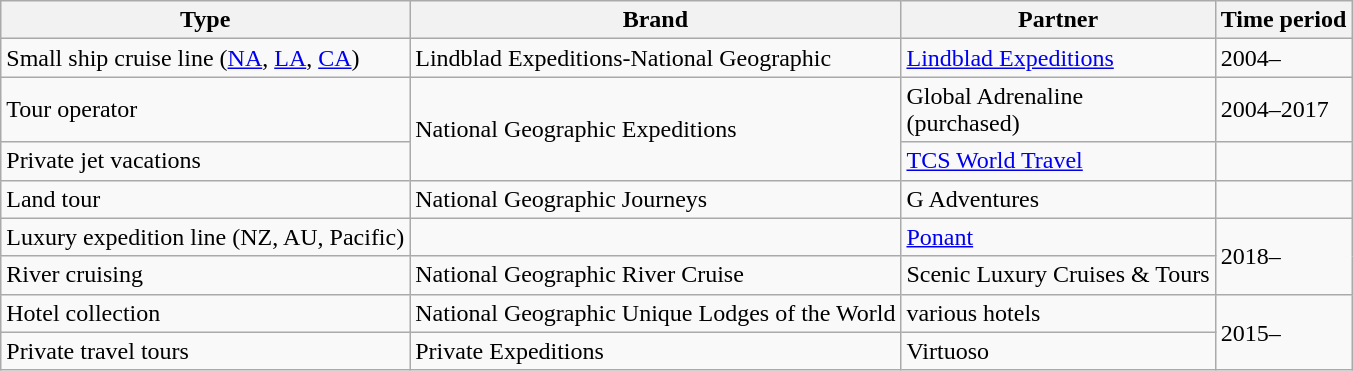<table class="wikitable">
<tr>
<th>Type</th>
<th>Brand</th>
<th>Partner</th>
<th>Time period</th>
</tr>
<tr>
<td>Small ship cruise line (<a href='#'>NA</a>, <a href='#'>LA</a>, <a href='#'>CA</a>)</td>
<td>Lindblad Expeditions-National Geographic</td>
<td><a href='#'>Lindblad Expeditions</a></td>
<td>2004–</td>
</tr>
<tr>
<td>Tour operator</td>
<td rowspan=2>National Geographic Expeditions</td>
<td>Global Adrenaline<br>(purchased)</td>
<td>2004–2017</td>
</tr>
<tr>
<td>Private jet vacations</td>
<td><a href='#'>TCS World Travel</a></td>
<td></td>
</tr>
<tr>
<td>Land tour</td>
<td>National Geographic Journeys</td>
<td>G Adventures</td>
<td></td>
</tr>
<tr>
<td>Luxury expedition line (NZ, AU, Pacific)</td>
<td></td>
<td><a href='#'>Ponant</a></td>
<td rowspan=2>2018–</td>
</tr>
<tr>
<td>River cruising</td>
<td>National Geographic River Cruise</td>
<td>Scenic Luxury Cruises & Tours</td>
</tr>
<tr>
<td>Hotel collection</td>
<td>National Geographic Unique Lodges of the World</td>
<td>various hotels</td>
<td rowspan=2>2015–</td>
</tr>
<tr>
<td>Private travel tours</td>
<td>Private Expeditions</td>
<td>Virtuoso</td>
</tr>
</table>
